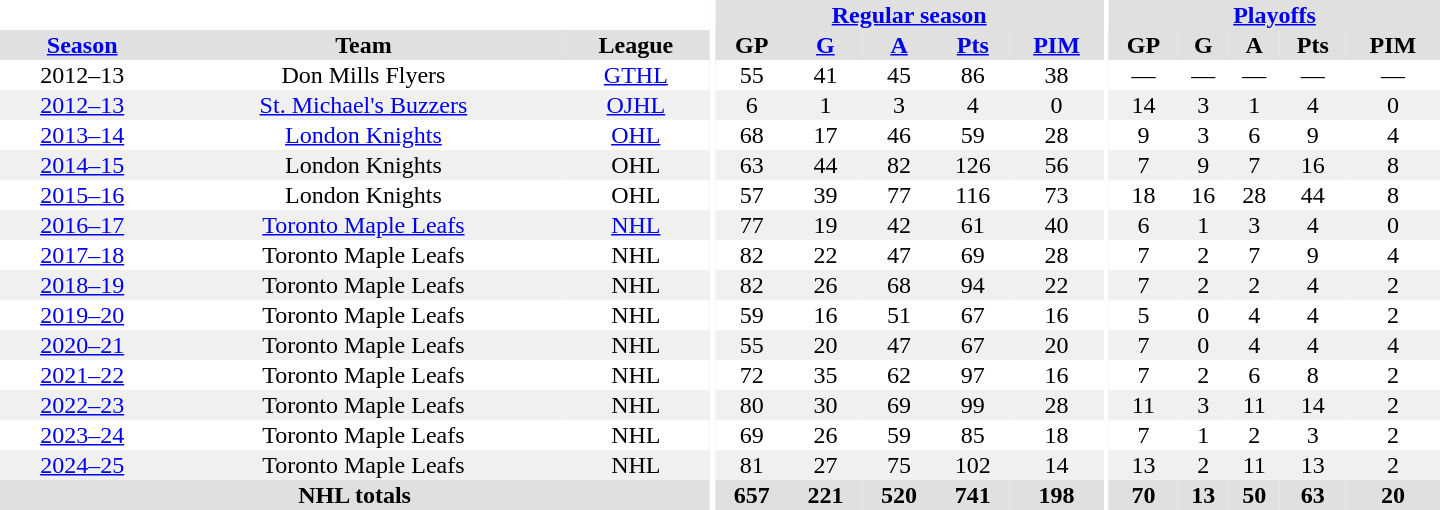<table border="0" cellpadding="1" cellspacing="0" style="text-align:center; width:60em">
<tr bgcolor="#e0e0e0">
<th colspan="3" bgcolor="#ffffff"></th>
<th rowspan="103" bgcolor="#ffffff"></th>
<th colspan="5"><a href='#'>Regular season</a></th>
<th rowspan="103" bgcolor="#ffffff"></th>
<th colspan="5"><a href='#'>Playoffs</a></th>
</tr>
<tr bgcolor="#e0e0e0">
<th><a href='#'>Season</a></th>
<th>Team</th>
<th>League</th>
<th>GP</th>
<th><a href='#'>G</a></th>
<th><a href='#'>A</a></th>
<th><a href='#'>Pts</a></th>
<th><a href='#'>PIM</a></th>
<th>GP</th>
<th>G</th>
<th>A</th>
<th>Pts</th>
<th>PIM</th>
</tr>
<tr>
<td>2012–13</td>
<td>Don Mills Flyers</td>
<td><a href='#'>GTHL</a></td>
<td>55</td>
<td>41</td>
<td>45</td>
<td>86</td>
<td>38</td>
<td>—</td>
<td>—</td>
<td>—</td>
<td>—</td>
<td>—</td>
</tr>
<tr bgcolor="#f0f0f0">
<td><a href='#'>2012–13</a></td>
<td><a href='#'>St. Michael's Buzzers</a></td>
<td><a href='#'>OJHL</a></td>
<td>6</td>
<td>1</td>
<td>3</td>
<td>4</td>
<td>0</td>
<td>14</td>
<td>3</td>
<td>1</td>
<td>4</td>
<td>0</td>
</tr>
<tr>
<td><a href='#'>2013–14</a></td>
<td><a href='#'>London Knights</a></td>
<td><a href='#'>OHL</a></td>
<td>68</td>
<td>17</td>
<td>46</td>
<td>59</td>
<td>28</td>
<td>9</td>
<td>3</td>
<td>6</td>
<td>9</td>
<td>4</td>
</tr>
<tr bgcolor="#f0f0f0">
<td><a href='#'>2014–15</a></td>
<td>London Knights</td>
<td>OHL</td>
<td>63</td>
<td>44</td>
<td>82</td>
<td>126</td>
<td>56</td>
<td>7</td>
<td>9</td>
<td>7</td>
<td>16</td>
<td>8</td>
</tr>
<tr>
<td><a href='#'>2015–16</a></td>
<td>London Knights</td>
<td>OHL</td>
<td>57</td>
<td>39</td>
<td>77</td>
<td>116</td>
<td>73</td>
<td>18</td>
<td>16</td>
<td>28</td>
<td>44</td>
<td>8</td>
</tr>
<tr bgcolor="#f0f0f0">
<td><a href='#'>2016–17</a></td>
<td><a href='#'>Toronto Maple Leafs</a></td>
<td><a href='#'>NHL</a></td>
<td>77</td>
<td>19</td>
<td>42</td>
<td>61</td>
<td>40</td>
<td>6</td>
<td>1</td>
<td>3</td>
<td>4</td>
<td>0</td>
</tr>
<tr>
<td><a href='#'>2017–18</a></td>
<td>Toronto Maple Leafs</td>
<td>NHL</td>
<td>82</td>
<td>22</td>
<td>47</td>
<td>69</td>
<td>28</td>
<td>7</td>
<td>2</td>
<td>7</td>
<td>9</td>
<td>4</td>
</tr>
<tr bgcolor="#f0f0f0">
<td><a href='#'>2018–19</a></td>
<td>Toronto Maple Leafs</td>
<td>NHL</td>
<td>82</td>
<td>26</td>
<td>68</td>
<td>94</td>
<td>22</td>
<td>7</td>
<td>2</td>
<td>2</td>
<td>4</td>
<td>2</td>
</tr>
<tr>
<td><a href='#'>2019–20</a></td>
<td>Toronto Maple Leafs</td>
<td>NHL</td>
<td>59</td>
<td>16</td>
<td>51</td>
<td>67</td>
<td>16</td>
<td>5</td>
<td>0</td>
<td>4</td>
<td>4</td>
<td>2</td>
</tr>
<tr bgcolor="#f0f0f0">
<td><a href='#'>2020–21</a></td>
<td>Toronto Maple Leafs</td>
<td>NHL</td>
<td>55</td>
<td>20</td>
<td>47</td>
<td>67</td>
<td>20</td>
<td>7</td>
<td>0</td>
<td>4</td>
<td>4</td>
<td>4</td>
</tr>
<tr>
<td><a href='#'>2021–22</a></td>
<td>Toronto Maple Leafs</td>
<td>NHL</td>
<td>72</td>
<td>35</td>
<td>62</td>
<td>97</td>
<td>16</td>
<td>7</td>
<td>2</td>
<td>6</td>
<td>8</td>
<td>2</td>
</tr>
<tr bgcolor="#f0f0f0">
<td><a href='#'>2022–23</a></td>
<td>Toronto Maple Leafs</td>
<td>NHL</td>
<td>80</td>
<td>30</td>
<td>69</td>
<td>99</td>
<td>28</td>
<td>11</td>
<td>3</td>
<td>11</td>
<td>14</td>
<td>2</td>
</tr>
<tr>
<td><a href='#'>2023–24</a></td>
<td>Toronto Maple Leafs</td>
<td>NHL</td>
<td>69</td>
<td>26</td>
<td>59</td>
<td>85</td>
<td>18</td>
<td>7</td>
<td>1</td>
<td>2</td>
<td>3</td>
<td>2</td>
</tr>
<tr bgcolor="#f0f0f0">
<td><a href='#'>2024–25</a></td>
<td>Toronto Maple Leafs</td>
<td>NHL</td>
<td>81</td>
<td>27</td>
<td>75</td>
<td>102</td>
<td>14</td>
<td>13</td>
<td>2</td>
<td>11</td>
<td>13</td>
<td>2</td>
</tr>
<tr bgcolor="#e0e0e0">
<th colspan="3">NHL totals</th>
<th>657</th>
<th>221</th>
<th>520</th>
<th>741</th>
<th>198</th>
<th>70</th>
<th>13</th>
<th>50</th>
<th>63</th>
<th>20</th>
</tr>
</table>
